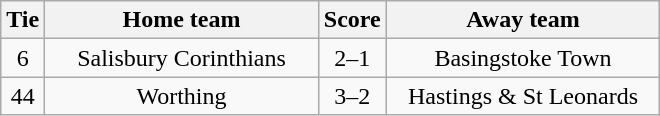<table class="wikitable" style="text-align:center;">
<tr>
<th width=20>Tie</th>
<th width=175>Home team</th>
<th width=20>Score</th>
<th width=175>Away team</th>
</tr>
<tr>
<td>6</td>
<td>Salisbury Corinthians</td>
<td>2–1</td>
<td>Basingstoke Town</td>
</tr>
<tr>
<td>44</td>
<td>Worthing</td>
<td>3–2</td>
<td>Hastings & St Leonards</td>
</tr>
</table>
